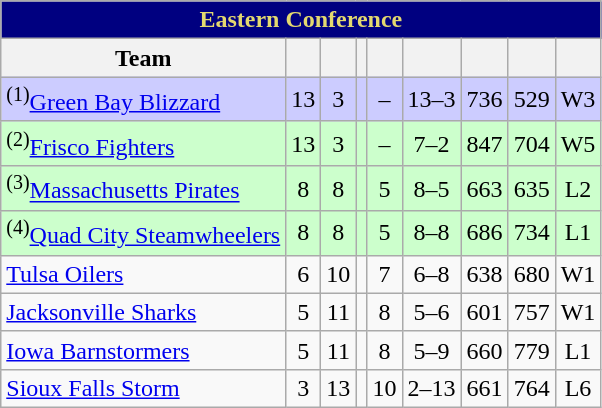<table class="wikitable" style="text-align:center;">
<tr>
<th colspan="9" style="background-color: #000080; text-align: center; vertical-align: middle; color: #E4D96F">Eastern Conference</th>
</tr>
<tr>
<th align="center">Team</th>
<th align="center"></th>
<th align="center"></th>
<th align="center"></th>
<th align="center"></th>
<th align="center"></th>
<th align="center"></th>
<th align="center"></th>
<th align="center"></th>
</tr>
<tr style="background-color:#ccccff">
<td style="text-align:left;"><sup>(1)</sup><a href='#'>Green Bay Blizzard</a></td>
<td>13</td>
<td>3</td>
<td></td>
<td>–</td>
<td>13–3</td>
<td>736</td>
<td>529</td>
<td>W3</td>
</tr>
<tr style="background-color:#ccffcc">
<td style="text-align:left;"><sup>(2)</sup><a href='#'>Frisco Fighters</a></td>
<td>13</td>
<td>3</td>
<td></td>
<td>–</td>
<td>7–2</td>
<td>847</td>
<td>704</td>
<td>W5</td>
</tr>
<tr style="background-color:#ccffcc">
<td style="text-align:left;"><sup>(3)</sup><a href='#'>Massachusetts Pirates</a></td>
<td>8</td>
<td>8</td>
<td></td>
<td>5</td>
<td>8–5</td>
<td>663</td>
<td>635</td>
<td>L2</td>
</tr>
<tr style="background-color:#ccffcc">
<td style="text-align:left;"><sup>(4)</sup><a href='#'>Quad City Steamwheelers</a></td>
<td>8</td>
<td>8</td>
<td></td>
<td>5</td>
<td>8–8</td>
<td>686</td>
<td>734</td>
<td>L1</td>
</tr>
<tr>
<td style="text-align:left;"><a href='#'>Tulsa Oilers</a></td>
<td>6</td>
<td>10</td>
<td></td>
<td>7</td>
<td>6–8</td>
<td>638</td>
<td>680</td>
<td>W1</td>
</tr>
<tr>
<td style="text-align:left;"><a href='#'>Jacksonville Sharks</a></td>
<td>5</td>
<td>11</td>
<td></td>
<td>8</td>
<td>5–6</td>
<td>601</td>
<td>757</td>
<td>W1</td>
</tr>
<tr>
<td style="text-align:left;"><a href='#'>Iowa Barnstormers</a></td>
<td>5</td>
<td>11</td>
<td></td>
<td>8</td>
<td>5–9</td>
<td>660</td>
<td>779</td>
<td>L1</td>
</tr>
<tr>
<td style="text-align:left;"><a href='#'>Sioux Falls Storm</a></td>
<td>3</td>
<td>13</td>
<td></td>
<td>10</td>
<td>2–13</td>
<td>661</td>
<td>764</td>
<td>L6</td>
</tr>
</table>
